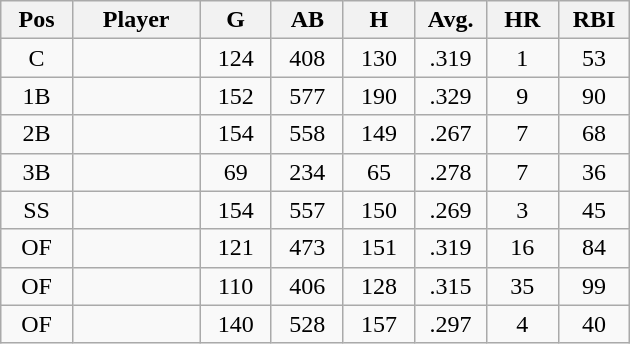<table class="wikitable sortable">
<tr>
<th bgcolor="#DDDDFF" width="9%">Pos</th>
<th bgcolor="#DDDDFF" width="16%">Player</th>
<th bgcolor="#DDDDFF" width="9%">G</th>
<th bgcolor="#DDDDFF" width="9%">AB</th>
<th bgcolor="#DDDDFF" width="9%">H</th>
<th bgcolor="#DDDDFF" width="9%">Avg.</th>
<th bgcolor="#DDDDFF" width="9%">HR</th>
<th bgcolor="#DDDDFF" width="9%">RBI</th>
</tr>
<tr align="center">
<td>C</td>
<td></td>
<td>124</td>
<td>408</td>
<td>130</td>
<td>.319</td>
<td>1</td>
<td>53</td>
</tr>
<tr align="center">
<td>1B</td>
<td></td>
<td>152</td>
<td>577</td>
<td>190</td>
<td>.329</td>
<td>9</td>
<td>90</td>
</tr>
<tr align="center">
<td>2B</td>
<td></td>
<td>154</td>
<td>558</td>
<td>149</td>
<td>.267</td>
<td>7</td>
<td>68</td>
</tr>
<tr align="center">
<td>3B</td>
<td></td>
<td>69</td>
<td>234</td>
<td>65</td>
<td>.278</td>
<td>7</td>
<td>36</td>
</tr>
<tr align="center">
<td>SS</td>
<td></td>
<td>154</td>
<td>557</td>
<td>150</td>
<td>.269</td>
<td>3</td>
<td>45</td>
</tr>
<tr align="center">
<td>OF</td>
<td></td>
<td>121</td>
<td>473</td>
<td>151</td>
<td>.319</td>
<td>16</td>
<td>84</td>
</tr>
<tr align="center">
<td>OF</td>
<td></td>
<td>110</td>
<td>406</td>
<td>128</td>
<td>.315</td>
<td>35</td>
<td>99</td>
</tr>
<tr align="center">
<td>OF</td>
<td></td>
<td>140</td>
<td>528</td>
<td>157</td>
<td>.297</td>
<td>4</td>
<td>40</td>
</tr>
</table>
